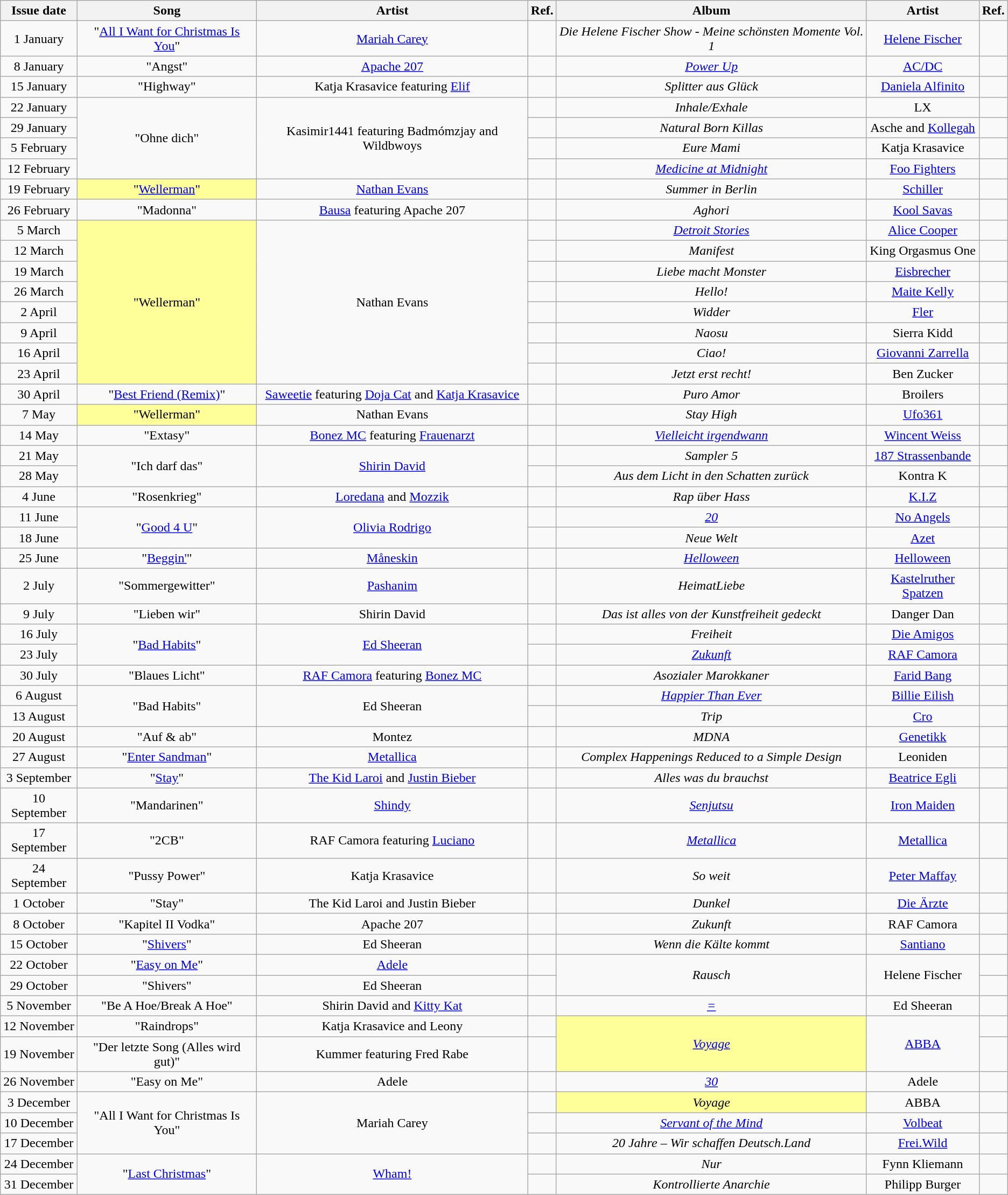<table class="wikitable plainrowheaders" style="text-align:center">
<tr>
<th scope="col">Issue date</th>
<th scope="col">Song</th>
<th scope="col">Artist</th>
<th scope="col">Ref.</th>
<th scope="col">Album</th>
<th scope="col">Artist</th>
<th scope="col">Ref.</th>
</tr>
<tr>
<td scope="row">1 January</td>
<td>"<a href='#'>All I Want for Christmas Is You</a>"</td>
<td><a href='#'>Mariah Carey</a></td>
<td align="center"></td>
<td><em>Die Helene Fischer Show - Meine schönsten Momente Vol. 1</em></td>
<td><a href='#'>Helene Fischer</a></td>
<td align="center"></td>
</tr>
<tr>
<td scope="row">8 January</td>
<td>"Angst"</td>
<td><a href='#'>Apache 207</a></td>
<td align="center"></td>
<td><em><a href='#'>Power Up</a></em></td>
<td><a href='#'>AC/DC</a></td>
<td align="center"></td>
</tr>
<tr>
<td scope="row">15 January</td>
<td>"Highway"</td>
<td>Katja Krasavice featuring <a href='#'>Elif</a></td>
<td align="center"></td>
<td><em>Splitter aus Glück</em></td>
<td><a href='#'>Daniela Alfinito</a></td>
<td align="center"></td>
</tr>
<tr>
<td scope="row">22 January</td>
<td rowspan="4">"Ohne dich"</td>
<td rowspan="4">Kasimir1441 featuring Badmómzjay and Wildbwoys</td>
<td align="center"></td>
<td><em>Inhale/Exhale</em></td>
<td>LX</td>
<td align="center"></td>
</tr>
<tr>
<td scope="row">29 January</td>
<td align="center"></td>
<td><em>Natural Born Killas</em></td>
<td>Asche and <a href='#'>Kollegah</a></td>
<td align="center"></td>
</tr>
<tr>
<td scope="row">5 February</td>
<td align="center"></td>
<td><em>Eure Mami</em></td>
<td>Katja Krasavice</td>
<td align="center"></td>
</tr>
<tr>
<td scope="row">12 February</td>
<td align="center"></td>
<td><em><a href='#'>Medicine at Midnight</a></em></td>
<td><a href='#'>Foo Fighters</a></td>
<td align="center"></td>
</tr>
<tr>
<td scope="row">19 February</td>
<td bgcolor=#FFFF99>"<a href='#'>Wellerman</a>" </td>
<td><a href='#'>Nathan Evans</a></td>
<td align="center"></td>
<td><em>Summer in Berlin</em></td>
<td><a href='#'>Schiller</a></td>
<td align="center"></td>
</tr>
<tr>
<td scope="row">26 February</td>
<td>"Madonna"</td>
<td><a href='#'>Bausa</a> featuring Apache 207</td>
<td align="center"></td>
<td><em>Aghori</em></td>
<td><a href='#'>Kool Savas</a></td>
<td align="center"></td>
</tr>
<tr>
<td scope="row">5 March</td>
<td bgcolor=#FFFF99 rowspan="8">"Wellerman" </td>
<td rowspan="8">Nathan Evans</td>
<td align="center"></td>
<td><em><a href='#'>Detroit Stories</a></em></td>
<td><a href='#'>Alice Cooper</a></td>
<td align="center"></td>
</tr>
<tr>
<td scope="row">12 March</td>
<td align="center"></td>
<td><em>Manifest</em></td>
<td>King Orgasmus One</td>
<td align="center"></td>
</tr>
<tr>
<td scope="row">19 March</td>
<td align="center"></td>
<td><em>Liebe macht Monster</em></td>
<td><a href='#'>Eisbrecher</a></td>
<td align="center"></td>
</tr>
<tr>
<td scope="row">26 March</td>
<td align="center"></td>
<td><em>Hello!</em></td>
<td><a href='#'>Maite Kelly</a></td>
<td align="center"></td>
</tr>
<tr>
<td scope="row">2 April</td>
<td align="center"></td>
<td><em>Widder</em></td>
<td><a href='#'>Fler</a></td>
<td align="center"></td>
</tr>
<tr>
<td scope="row">9 April</td>
<td align="center"></td>
<td><em>Naosu</em></td>
<td>Sierra Kidd</td>
<td align="center"></td>
</tr>
<tr>
<td scope="row">16 April</td>
<td align="center"></td>
<td><em>Ciao!</em></td>
<td><a href='#'>Giovanni Zarrella</a></td>
<td align="center"></td>
</tr>
<tr>
<td scope="row">23 April</td>
<td align="center"></td>
<td><em>Jetzt erst recht!</em></td>
<td>Ben Zucker</td>
<td align="center"></td>
</tr>
<tr>
<td scope="row">30 April</td>
<td>"<a href='#'>Best Friend (Remix)</a>"</td>
<td><a href='#'>Saweetie</a> featuring <a href='#'>Doja Cat</a> and <a href='#'>Katja Krasavice</a></td>
<td align="center"></td>
<td><em>Puro Amor</em></td>
<td>Broilers</td>
<td align="center"></td>
</tr>
<tr>
<td scope="row">7 May</td>
<td bgcolor=#FFFF99>"Wellerman" </td>
<td>Nathan Evans</td>
<td align="center"></td>
<td><em>Stay High</em></td>
<td><a href='#'>Ufo361</a></td>
<td align="center"></td>
</tr>
<tr>
<td scope="row">14 May</td>
<td>"Extasy"</td>
<td><a href='#'>Bonez MC</a> featuring <a href='#'>Frauenarzt</a></td>
<td align="center"></td>
<td><em><a href='#'>Vielleicht irgendwann</a></em></td>
<td><a href='#'>Wincent Weiss</a></td>
<td align="center"></td>
</tr>
<tr>
<td scope="row">21 May</td>
<td rowspan="2">"Ich darf das"</td>
<td rowspan="2"><a href='#'>Shirin David</a></td>
<td align="center"></td>
<td><em>Sampler 5</em></td>
<td><a href='#'>187 Strassenbande</a></td>
<td align="center"></td>
</tr>
<tr>
<td scope="row">28 May</td>
<td align="center"></td>
<td><em>Aus dem Licht in den Schatten zurück</em></td>
<td>Kontra K</td>
<td align="center"></td>
</tr>
<tr>
<td scope="row">4 June</td>
<td>"Rosenkrieg"</td>
<td><a href='#'>Loredana</a> and <a href='#'>Mozzik</a></td>
<td align="center"></td>
<td><em>Rap über Hass</em></td>
<td><a href='#'>K.I.Z</a></td>
<td align="center"></td>
</tr>
<tr>
<td scope="row">11 June</td>
<td rowspan="2">"<a href='#'>Good 4 U</a>"</td>
<td rowspan="2"><a href='#'>Olivia Rodrigo</a></td>
<td align="center"></td>
<td><em><a href='#'>20</a></em></td>
<td><a href='#'>No Angels</a></td>
<td align="center"></td>
</tr>
<tr>
<td scope="row">18 June</td>
<td align="center"></td>
<td><em>Neue Welt</em></td>
<td><a href='#'>Azet</a></td>
<td align="center"></td>
</tr>
<tr>
<td scope="row">25 June</td>
<td>"<a href='#'>Beggin'</a>"</td>
<td><a href='#'>Måneskin</a></td>
<td align="center"></td>
<td><em><a href='#'>Helloween</a></em></td>
<td><a href='#'>Helloween</a></td>
<td align="center"></td>
</tr>
<tr>
<td scope="row">2 July</td>
<td>"Sommergewitter"</td>
<td><a href='#'>Pashanim</a></td>
<td align="center"></td>
<td><em>HeimatLiebe</em></td>
<td><a href='#'>Kastelruther Spatzen</a></td>
<td align="center"></td>
</tr>
<tr>
<td scope="row">9 July</td>
<td>"Lieben wir"</td>
<td>Shirin David</td>
<td align="center"></td>
<td><em>Das ist alles von der Kunstfreiheit gedeckt</em></td>
<td>Danger Dan</td>
<td align="center"></td>
</tr>
<tr>
<td scope="row">16 July</td>
<td rowspan="2">"<a href='#'>Bad Habits</a>"</td>
<td rowspan="2"><a href='#'>Ed Sheeran</a></td>
<td align="center"></td>
<td><em>Freiheit</em></td>
<td><a href='#'>Die Amigos</a></td>
<td align="center"></td>
</tr>
<tr>
<td scope="row">23 July</td>
<td align="center"></td>
<td><em><a href='#'>Zukunft</a></em></td>
<td><a href='#'>RAF Camora</a></td>
<td align="center"></td>
</tr>
<tr>
<td scope="row">30 July</td>
<td>"Blaues Licht"</td>
<td><a href='#'>RAF Camora</a> featuring <a href='#'>Bonez MC</a></td>
<td align="center"></td>
<td><em>Asozialer Marokkaner</em></td>
<td><a href='#'>Farid Bang</a></td>
<td align="center"></td>
</tr>
<tr>
<td scope="row">6 August</td>
<td rowspan="2">"Bad Habits"</td>
<td rowspan="2">Ed Sheeran</td>
<td align="center"></td>
<td><em><a href='#'>Happier Than Ever</a></em></td>
<td><a href='#'>Billie Eilish</a></td>
<td align="center"></td>
</tr>
<tr>
<td scope="row">13 August</td>
<td align="center"></td>
<td><em>Trip</em></td>
<td><a href='#'>Cro</a></td>
<td align="center"></td>
</tr>
<tr>
<td scope="row">20 August</td>
<td>"Auf & ab"</td>
<td>Montez</td>
<td align="center"></td>
<td><em>MDNA</em></td>
<td><a href='#'>Genetikk</a></td>
<td align="center"></td>
</tr>
<tr>
<td scope="row">27 August</td>
<td>"<a href='#'>Enter Sandman</a>"</td>
<td><a href='#'>Metallica</a></td>
<td align="center"></td>
<td><em>Complex Happenings Reduced to a Simple Design</em></td>
<td>Leoniden</td>
<td align="center"></td>
</tr>
<tr>
<td scope="row">3 September</td>
<td>"<a href='#'>Stay</a>"</td>
<td><a href='#'>The Kid Laroi</a> and <a href='#'>Justin Bieber</a></td>
<td align="center"></td>
<td><em>Alles was du brauchst</em></td>
<td><a href='#'>Beatrice Egli</a></td>
<td align="center"></td>
</tr>
<tr>
<td scope="row">10 September</td>
<td>"Mandarinen"</td>
<td><a href='#'>Shindy</a></td>
<td align="center"></td>
<td><em><a href='#'>Senjutsu</a></em></td>
<td><a href='#'>Iron Maiden</a></td>
<td align="center"></td>
</tr>
<tr>
<td scope="row">17 September</td>
<td>"2CB"</td>
<td>RAF Camora featuring <a href='#'>Luciano</a></td>
<td align="center"></td>
<td><em><a href='#'>Metallica</a></em></td>
<td><a href='#'>Metallica</a></td>
<td align="center"></td>
</tr>
<tr>
<td scope="row">24 September</td>
<td>"Pussy Power"</td>
<td>Katja Krasavice</td>
<td align="center"></td>
<td><em>So weit</em></td>
<td><a href='#'>Peter Maffay</a></td>
<td align="center"></td>
</tr>
<tr>
<td scope="row">1 October</td>
<td>"Stay"</td>
<td>The Kid Laroi and Justin Bieber</td>
<td align="center"></td>
<td><em>Dunkel</em></td>
<td><a href='#'>Die Ärzte</a></td>
<td align="center"></td>
</tr>
<tr>
<td scope="row">8 October</td>
<td>"Kapitel II Vodka"</td>
<td>Apache 207</td>
<td align="center"></td>
<td><em>Zukunft</em></td>
<td>RAF Camora</td>
<td align="center"></td>
</tr>
<tr>
<td scope="row">15 October</td>
<td>"<a href='#'>Shivers</a>"</td>
<td>Ed Sheeran</td>
<td align="center"></td>
<td><em>Wenn die Kälte kommt</em></td>
<td><a href='#'>Santiano</a></td>
<td align="center"></td>
</tr>
<tr>
<td scope="row">22 October</td>
<td>"<a href='#'>Easy on Me</a>"</td>
<td><a href='#'>Adele</a></td>
<td align="center"></td>
<td rowspan="2"><em>Rausch</em></td>
<td rowspan="2">Helene Fischer</td>
<td align="center"></td>
</tr>
<tr>
<td scope="row">29 October</td>
<td>"Shivers"</td>
<td>Ed Sheeran</td>
<td align="center"></td>
<td align="center"></td>
</tr>
<tr>
<td scope="row">5 November</td>
<td>"Be A Hoe/Break A Hoe"</td>
<td>Shirin David and <a href='#'>Kitty Kat</a></td>
<td align="center"></td>
<td><em><a href='#'>=</a></em></td>
<td>Ed Sheeran</td>
<td align="center"></td>
</tr>
<tr>
<td scope="row">12 November</td>
<td>"Raindrops"</td>
<td>Katja Krasavice and Leony</td>
<td align="center"></td>
<td bgcolor=#FFFF99 rowspan="2"><em><a href='#'>Voyage</a></em> </td>
<td rowspan="2"><a href='#'>ABBA</a></td>
<td align="center"></td>
</tr>
<tr>
<td scope="row">19 November</td>
<td>"Der letzte Song (Alles wird gut)"</td>
<td>Kummer featuring Fred Rabe</td>
<td align="center"></td>
<td align="center"></td>
</tr>
<tr>
<td scope="row">26 November</td>
<td>"Easy on Me"</td>
<td>Adele</td>
<td align="center"></td>
<td><em><a href='#'>30</a></em></td>
<td>Adele</td>
<td align="center"></td>
</tr>
<tr>
<td scope="row">3 December</td>
<td rowspan="3">"All I Want for Christmas Is You"</td>
<td rowspan="3">Mariah Carey</td>
<td align="center"></td>
<td bgcolor=#FFFF99><em>Voyage</em> </td>
<td>ABBA</td>
<td align="center"></td>
</tr>
<tr>
<td scope="row">10 December</td>
<td align="center"></td>
<td><em><a href='#'>Servant of the Mind</a></em></td>
<td><a href='#'>Volbeat</a></td>
<td align="center"></td>
</tr>
<tr>
<td scope="row">17 December</td>
<td align="center"></td>
<td><em>20 Jahre – Wir schaffen Deutsch.Land</em></td>
<td><a href='#'>Frei.Wild</a></td>
<td align="center"></td>
</tr>
<tr>
<td scope="row">24 December</td>
<td rowspan="2">"<a href='#'>Last Christmas</a>"</td>
<td rowspan="2"><a href='#'>Wham!</a></td>
<td align="center"></td>
<td><em>Nur</em></td>
<td>Fynn Kliemann</td>
<td align="center"></td>
</tr>
<tr>
<td scope="row">31 December</td>
<td align="center"></td>
<td><em>Kontrollierte Anarchie</em></td>
<td>Philipp Burger</td>
<td align="center"></td>
</tr>
</table>
